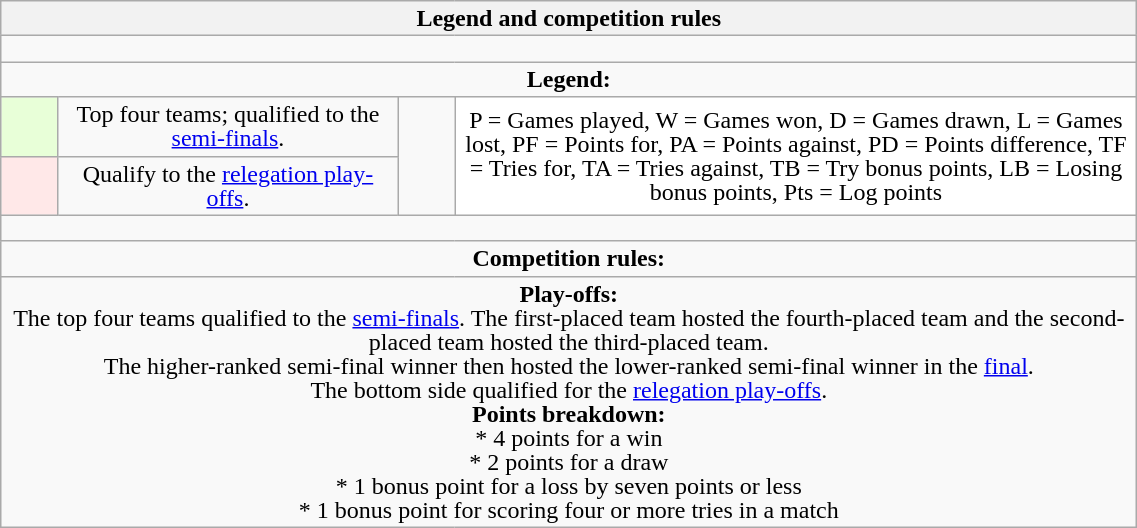<table class="wikitable collapsible collapsed" style="text-align:center; line-height:100%; font-size:100%; width:60%;">
<tr>
<th colspan="100%" style="border:0px">Legend and competition rules</th>
</tr>
<tr>
<td colspan="100%" style="height:10px"></td>
</tr>
<tr>
<td colspan="100%" style="border:0px"><strong>Legend:</strong></td>
</tr>
<tr>
<td style="height:10px; width:5%; background:#E8FFD8;"></td>
<td style="width:30%;">Top four teams; qualified to the <a href='#'>semi-finals</a>.</td>
<td rowspan="2" style="width:5%;"></td>
<td rowspan="2" style="width:60%; background:#FFFFFF;">P = Games played, W = Games won, D = Games drawn, L = Games lost, PF = Points for, PA = Points against, PD = Points difference, TF = Tries for, TA = Tries against, TB = Try bonus points, LB = Losing bonus points, Pts = Log points</td>
</tr>
<tr>
<td style="height:10px; width:5%; background:#FFE8E8;"></td>
<td>Qualify to the <a href='#'>relegation play-offs</a>.</td>
</tr>
<tr>
<td colspan="100%" style="height:10px"></td>
</tr>
<tr>
<td colspan="100%" style="border:0px"><strong>Competition rules:</strong></td>
</tr>
<tr>
<td colspan="100%"><strong>Play-offs:</strong><br>The top four teams qualified to the <a href='#'>semi-finals</a>. The first-placed team hosted the fourth-placed team and the second-placed team hosted the third-placed team.<br>The higher-ranked semi-final winner then hosted the lower-ranked semi-final winner in the <a href='#'>final</a>.<br>The bottom side qualified for the <a href='#'>relegation play-offs</a>.<br><strong>Points breakdown:</strong><br>* 4 points for a win<br>* 2 points for a draw<br>* 1 bonus point for a loss by seven points or less<br>* 1 bonus point for scoring four or more tries in a match</td>
</tr>
</table>
